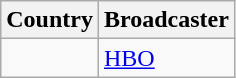<table class="wikitable">
<tr>
<th align=center>Country</th>
<th align=center>Broadcaster</th>
</tr>
<tr>
<td></td>
<td><a href='#'>HBO</a></td>
</tr>
</table>
